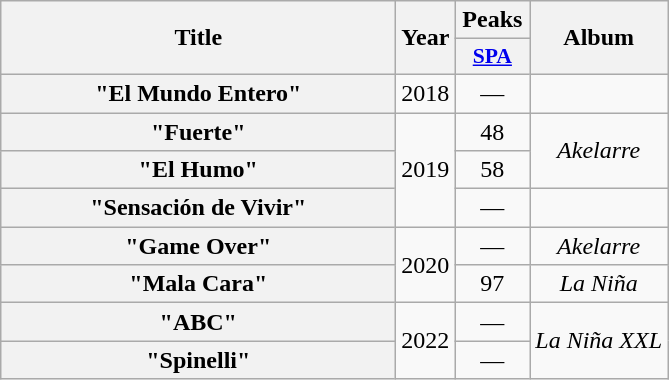<table class="wikitable plainrowheaders" style="text-align:center;">
<tr>
<th scope="col" rowspan="2" style="width:16em;">Title</th>
<th scope="col" rowspan="2">Year</th>
<th scope="col" colspan="1">Peaks</th>
<th scope="col" rowspan="2">Album</th>
</tr>
<tr>
<th scope="col" style="width:3em;font-size:90%;"><a href='#'>SPA</a><br></th>
</tr>
<tr>
<th scope="row">"El Mundo Entero"<br></th>
<td>2018</td>
<td>—</td>
<td></td>
</tr>
<tr>
<th scope="row">"Fuerte"</th>
<td rowspan="3">2019</td>
<td>48</td>
<td rowspan="2"><em>Akelarre</em></td>
</tr>
<tr>
<th scope="row">"El Humo"</th>
<td>58</td>
</tr>
<tr>
<th scope="row">"Sensación de Vivir"<br></th>
<td>—</td>
<td></td>
</tr>
<tr>
<th scope="row">"Game Over"</th>
<td rowspan="2">2020</td>
<td>—</td>
<td><em>Akelarre</em></td>
</tr>
<tr>
<th scope="row">"Mala Cara"</th>
<td>97</td>
<td><em>La Niña</em></td>
</tr>
<tr>
<th scope="row">"ABC"</th>
<td rowspan="2">2022</td>
<td>—</td>
<td rowspan="2"><em>La Niña XXL</em></td>
</tr>
<tr>
<th scope="row">"Spinelli"</th>
<td>—</td>
</tr>
</table>
